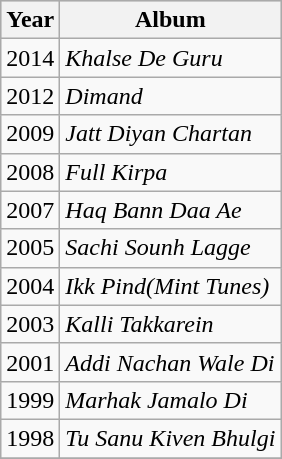<table class="wikitable sortable">
<tr style="background:#ccc; text-align:center;">
<th>Year</th>
<th>Album</th>
</tr>
<tr>
<td>2014</td>
<td><em>Khalse De Guru</em></td>
</tr>
<tr>
<td>2012</td>
<td><em>Dimand</em></td>
</tr>
<tr>
<td>2009</td>
<td><em>Jatt Diyan Chartan</em></td>
</tr>
<tr>
<td>2008</td>
<td><em>Full Kirpa</em></td>
</tr>
<tr>
<td>2007</td>
<td><em>Haq Bann Daa Ae</em></td>
</tr>
<tr>
<td>2005</td>
<td><em>Sachi Sounh Lagge</em></td>
</tr>
<tr>
<td>2004</td>
<td><em> Ikk Pind(Mint Tunes)</em></td>
</tr>
<tr>
<td>2003</td>
<td><em>Kalli Takkarein</em></td>
</tr>
<tr>
<td>2001</td>
<td><em>Addi Nachan Wale Di</em></td>
</tr>
<tr>
<td>1999</td>
<td><em>Marhak Jamalo Di</em></td>
</tr>
<tr>
<td>1998</td>
<td><em>Tu Sanu Kiven Bhulgi</em></td>
</tr>
<tr>
</tr>
</table>
